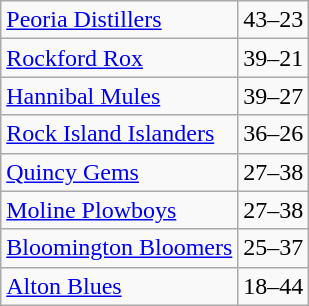<table class="wikitable">
<tr>
<td><a href='#'>Peoria Distillers</a></td>
<td>43–23</td>
</tr>
<tr>
<td><a href='#'>Rockford Rox</a></td>
<td>39–21</td>
</tr>
<tr>
<td><a href='#'>Hannibal Mules</a></td>
<td>39–27</td>
</tr>
<tr>
<td><a href='#'>Rock Island Islanders</a></td>
<td>36–26</td>
</tr>
<tr>
<td><a href='#'>Quincy Gems</a></td>
<td>27–38</td>
</tr>
<tr>
<td><a href='#'>Moline Plowboys</a></td>
<td>27–38</td>
</tr>
<tr>
<td><a href='#'>Bloomington Bloomers</a></td>
<td>25–37</td>
</tr>
<tr>
<td><a href='#'>Alton Blues</a></td>
<td>18–44</td>
</tr>
</table>
